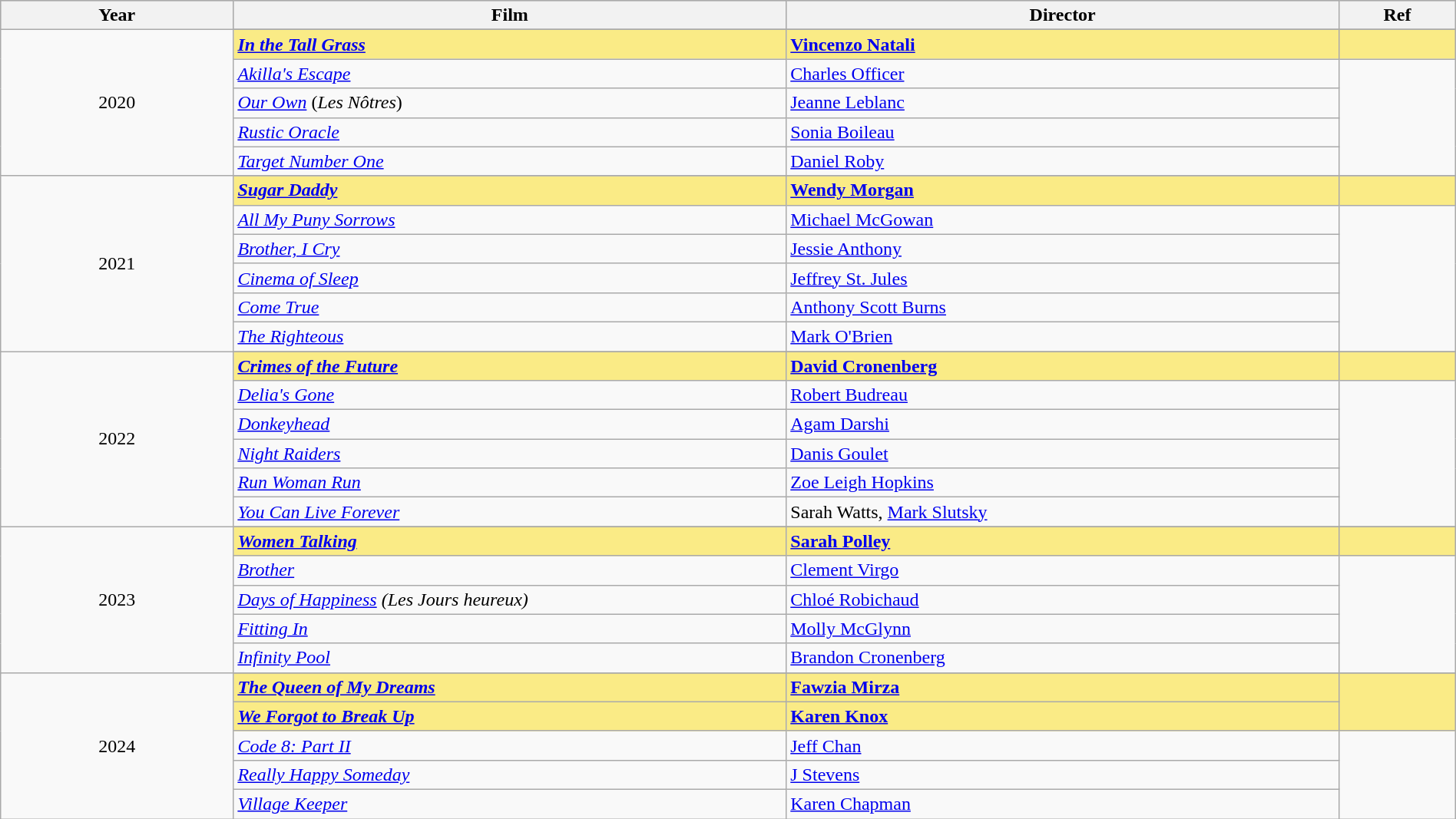<table class="wikitable" style="width:100%;">
<tr style="background:#bebebe;">
<th style="width:8%;">Year</th>
<th style="width:19%;">Film</th>
<th style="width:19%;">Director</th>
<th style="width:4%;">Ref</th>
</tr>
<tr>
<td rowspan="6" align="center">2020</td>
</tr>
<tr style="background:#FAEB86">
<td><strong><em><a href='#'>In the Tall Grass</a></em></strong></td>
<td><strong><a href='#'>Vincenzo Natali</a></strong></td>
<td></td>
</tr>
<tr>
<td><em><a href='#'>Akilla's Escape</a></em></td>
<td><a href='#'>Charles Officer</a></td>
<td rowspan=4></td>
</tr>
<tr>
<td><em><a href='#'>Our Own</a></em> (<em>Les Nôtres</em>)</td>
<td><a href='#'>Jeanne Leblanc</a></td>
</tr>
<tr>
<td><em><a href='#'>Rustic Oracle</a></em></td>
<td><a href='#'>Sonia Boileau</a></td>
</tr>
<tr>
<td><em><a href='#'>Target Number One</a></em></td>
<td><a href='#'>Daniel Roby</a></td>
</tr>
<tr>
<td rowspan="7" align="center">2021</td>
</tr>
<tr style="background:#FAEB86">
<td><strong><em><a href='#'>Sugar Daddy</a></em></strong></td>
<td><strong><a href='#'>Wendy Morgan</a></strong></td>
<td></td>
</tr>
<tr>
<td><em><a href='#'>All My Puny Sorrows</a></em></td>
<td><a href='#'>Michael McGowan</a></td>
<td rowspan=5></td>
</tr>
<tr>
<td><em><a href='#'>Brother, I Cry</a></em></td>
<td><a href='#'>Jessie Anthony</a></td>
</tr>
<tr>
<td><em><a href='#'>Cinema of Sleep</a></em></td>
<td><a href='#'>Jeffrey St. Jules</a></td>
</tr>
<tr>
<td><em><a href='#'>Come True</a></em></td>
<td><a href='#'>Anthony Scott Burns</a></td>
</tr>
<tr>
<td><em><a href='#'>The Righteous</a></em></td>
<td><a href='#'>Mark O'Brien</a></td>
</tr>
<tr>
<td rowspan="7" align="center">2022</td>
</tr>
<tr style="background:#FAEB86">
<td><strong><em><a href='#'>Crimes of the Future</a></em></strong></td>
<td><strong><a href='#'>David Cronenberg</a></strong></td>
<td></td>
</tr>
<tr>
<td><em><a href='#'>Delia's Gone</a></em></td>
<td><a href='#'>Robert Budreau</a></td>
<td rowspan=5></td>
</tr>
<tr>
<td><em><a href='#'>Donkeyhead</a></em></td>
<td><a href='#'>Agam Darshi</a></td>
</tr>
<tr>
<td><em><a href='#'>Night Raiders</a></em></td>
<td><a href='#'>Danis Goulet</a></td>
</tr>
<tr>
<td><em><a href='#'>Run Woman Run</a></em></td>
<td><a href='#'>Zoe Leigh Hopkins</a></td>
</tr>
<tr>
<td><em><a href='#'>You Can Live Forever</a></em></td>
<td>Sarah Watts, <a href='#'>Mark Slutsky</a></td>
</tr>
<tr>
<td rowspan="6" align="center">2023</td>
</tr>
<tr style="background:#FAEB86">
<td><strong><em><a href='#'>Women Talking</a></em></strong></td>
<td><strong><a href='#'>Sarah Polley</a></strong></td>
<td></td>
</tr>
<tr>
<td><em><a href='#'>Brother</a></em></td>
<td><a href='#'>Clement Virgo</a></td>
<td rowspan=4></td>
</tr>
<tr>
<td><em><a href='#'>Days of Happiness</a> (Les Jours heureux)</em></td>
<td><a href='#'>Chloé Robichaud</a></td>
</tr>
<tr>
<td><em><a href='#'>Fitting In</a></em></td>
<td><a href='#'>Molly McGlynn</a></td>
</tr>
<tr>
<td><em><a href='#'>Infinity Pool</a></em></td>
<td><a href='#'>Brandon Cronenberg</a></td>
</tr>
<tr>
<td rowspan="6" align="center">2024</td>
</tr>
<tr style="background:#FAEB86">
<td><strong><em><a href='#'>The Queen of My Dreams</a></em></strong></td>
<td><strong><a href='#'>Fawzia Mirza</a></strong></td>
<td rowspan=2></td>
</tr>
<tr style="background:#FAEB86">
<td><strong><em><a href='#'>We Forgot to Break Up</a></em></strong></td>
<td><strong><a href='#'>Karen Knox</a></strong></td>
</tr>
<tr>
<td><em><a href='#'>Code 8: Part II</a></em></td>
<td><a href='#'>Jeff Chan</a></td>
<td rowspan=3></td>
</tr>
<tr>
<td><em><a href='#'>Really Happy Someday</a></em></td>
<td><a href='#'>J Stevens</a></td>
</tr>
<tr>
<td><em><a href='#'>Village Keeper</a></em></td>
<td><a href='#'>Karen Chapman</a></td>
</tr>
</table>
